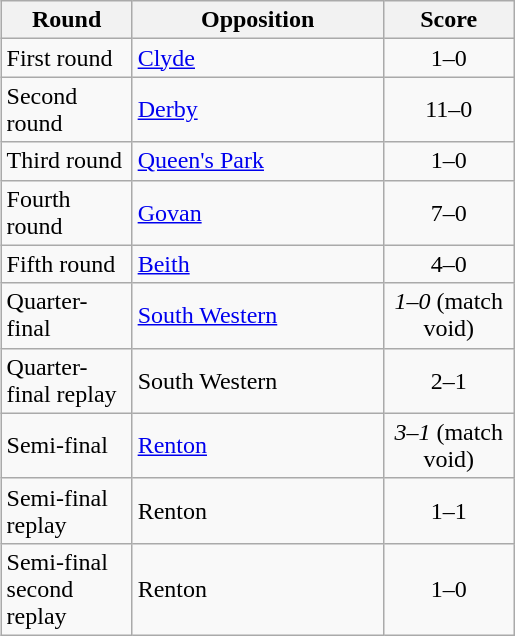<table class="wikitable" style="text-align:left;margin-left:1em;float:right">
<tr>
<th width=80>Round</th>
<th width=160>Opposition</th>
<th width=80>Score</th>
</tr>
<tr>
<td>First round</td>
<td><a href='#'>Clyde</a></td>
<td align=center>1–0</td>
</tr>
<tr>
<td>Second round</td>
<td><a href='#'>Derby</a></td>
<td align=center>11–0</td>
</tr>
<tr>
<td>Third round</td>
<td><a href='#'>Queen's Park</a></td>
<td align=center>1–0</td>
</tr>
<tr>
<td>Fourth round</td>
<td><a href='#'>Govan</a></td>
<td align=center>7–0</td>
</tr>
<tr>
<td>Fifth round</td>
<td><a href='#'>Beith</a></td>
<td align=center>4–0</td>
</tr>
<tr>
<td>Quarter-final</td>
<td><a href='#'>South Western</a></td>
<td align=center><em>1–0</em> (match void)</td>
</tr>
<tr>
<td>Quarter-final replay</td>
<td>South Western</td>
<td align=center>2–1</td>
</tr>
<tr>
<td>Semi-final</td>
<td><a href='#'>Renton</a></td>
<td align=center><em>3–1</em> (match void)</td>
</tr>
<tr>
<td>Semi-final replay</td>
<td>Renton</td>
<td align=center>1–1</td>
</tr>
<tr>
<td>Semi-final second replay</td>
<td>Renton</td>
<td align=center>1–0</td>
</tr>
</table>
